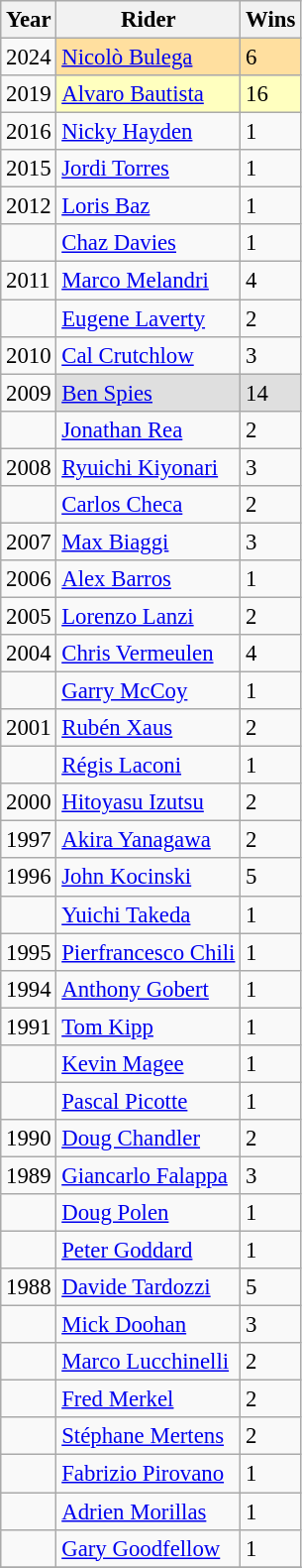<table class="wikitable" style="font-size: 95%;">
<tr>
<th>Year</th>
<th>Rider</th>
<th>Wins</th>
</tr>
<tr>
<td>2024</td>
<td style="background:#ffdf9f;"> <a href='#'>Nicolò Bulega</a></td>
<td style="background:#ffdf9f;">6</td>
</tr>
<tr>
<td>2019</td>
<td style="background:#ffffbf;"> <a href='#'>Alvaro Bautista</a></td>
<td style="background:#ffffbf;">16</td>
</tr>
<tr>
<td>2016</td>
<td> <a href='#'>Nicky Hayden</a></td>
<td>1</td>
</tr>
<tr>
<td>2015</td>
<td> <a href='#'>Jordi Torres</a></td>
<td>1</td>
</tr>
<tr>
<td>2012</td>
<td> <a href='#'>Loris Baz</a></td>
<td>1</td>
</tr>
<tr>
<td></td>
<td> <a href='#'>Chaz Davies</a></td>
<td>1</td>
</tr>
<tr>
<td>2011</td>
<td> <a href='#'>Marco Melandri</a></td>
<td>4</td>
</tr>
<tr>
<td></td>
<td> <a href='#'>Eugene Laverty</a></td>
<td>2</td>
</tr>
<tr>
<td>2010</td>
<td> <a href='#'>Cal Crutchlow</a></td>
<td>3</td>
</tr>
<tr>
<td>2009</td>
<td style="background:#dfdfdf;"> <a href='#'>Ben Spies</a></td>
<td style="background:#dfdfdf;">14</td>
</tr>
<tr>
<td></td>
<td> <a href='#'>Jonathan Rea</a></td>
<td>2</td>
</tr>
<tr>
<td>2008</td>
<td> <a href='#'>Ryuichi Kiyonari</a></td>
<td>3</td>
</tr>
<tr>
<td></td>
<td> <a href='#'>Carlos Checa</a></td>
<td>2</td>
</tr>
<tr>
<td>2007</td>
<td> <a href='#'>Max Biaggi</a></td>
<td>3</td>
</tr>
<tr>
<td>2006</td>
<td> <a href='#'>Alex Barros</a></td>
<td>1</td>
</tr>
<tr>
<td>2005</td>
<td> <a href='#'>Lorenzo Lanzi</a></td>
<td>2</td>
</tr>
<tr>
<td>2004</td>
<td> <a href='#'>Chris Vermeulen</a></td>
<td>4</td>
</tr>
<tr>
<td></td>
<td> <a href='#'>Garry McCoy</a></td>
<td>1</td>
</tr>
<tr>
<td>2001</td>
<td> <a href='#'>Rubén Xaus</a></td>
<td>2</td>
</tr>
<tr>
<td></td>
<td> <a href='#'>Régis Laconi</a></td>
<td>1</td>
</tr>
<tr>
<td>2000</td>
<td> <a href='#'>Hitoyasu Izutsu</a></td>
<td>2</td>
</tr>
<tr>
<td>1997</td>
<td> <a href='#'>Akira Yanagawa</a></td>
<td>2</td>
</tr>
<tr>
<td>1996</td>
<td> <a href='#'>John Kocinski</a></td>
<td>5</td>
</tr>
<tr>
<td></td>
<td> <a href='#'>Yuichi Takeda</a></td>
<td>1</td>
</tr>
<tr>
<td>1995</td>
<td> <a href='#'>Pierfrancesco Chili</a></td>
<td>1</td>
</tr>
<tr>
<td>1994</td>
<td> <a href='#'>Anthony Gobert</a></td>
<td>1</td>
</tr>
<tr>
<td>1991</td>
<td> <a href='#'>Tom Kipp</a></td>
<td>1</td>
</tr>
<tr>
<td></td>
<td> <a href='#'>Kevin Magee</a></td>
<td>1</td>
</tr>
<tr>
<td></td>
<td> <a href='#'>Pascal Picotte</a></td>
<td>1</td>
</tr>
<tr>
<td>1990</td>
<td> <a href='#'>Doug Chandler</a></td>
<td>2</td>
</tr>
<tr>
<td>1989</td>
<td> <a href='#'>Giancarlo Falappa</a></td>
<td>3</td>
</tr>
<tr>
<td></td>
<td> <a href='#'>Doug Polen</a></td>
<td>1</td>
</tr>
<tr>
<td></td>
<td> <a href='#'>Peter Goddard</a></td>
<td>1</td>
</tr>
<tr>
<td>1988</td>
<td> <a href='#'>Davide Tardozzi</a></td>
<td>5</td>
</tr>
<tr>
<td></td>
<td> <a href='#'>Mick Doohan</a></td>
<td>3</td>
</tr>
<tr>
<td></td>
<td> <a href='#'>Marco Lucchinelli</a></td>
<td>2</td>
</tr>
<tr>
<td></td>
<td> <a href='#'>Fred Merkel</a></td>
<td>2</td>
</tr>
<tr>
<td></td>
<td> <a href='#'>Stéphane Mertens</a></td>
<td>2</td>
</tr>
<tr>
<td></td>
<td> <a href='#'>Fabrizio Pirovano</a></td>
<td>1</td>
</tr>
<tr>
<td></td>
<td> <a href='#'>Adrien Morillas</a></td>
<td>1</td>
</tr>
<tr>
<td></td>
<td> <a href='#'>Gary Goodfellow</a></td>
<td>1</td>
</tr>
<tr>
</tr>
</table>
